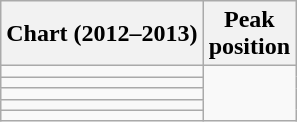<table class="wikitable sortable">
<tr>
<th align="left">Chart (2012–2013)</th>
<th align="center">Peak<br>position</th>
</tr>
<tr>
<td></td>
</tr>
<tr>
<td></td>
</tr>
<tr>
<td></td>
</tr>
<tr>
<td></td>
</tr>
<tr>
<td></td>
</tr>
</table>
